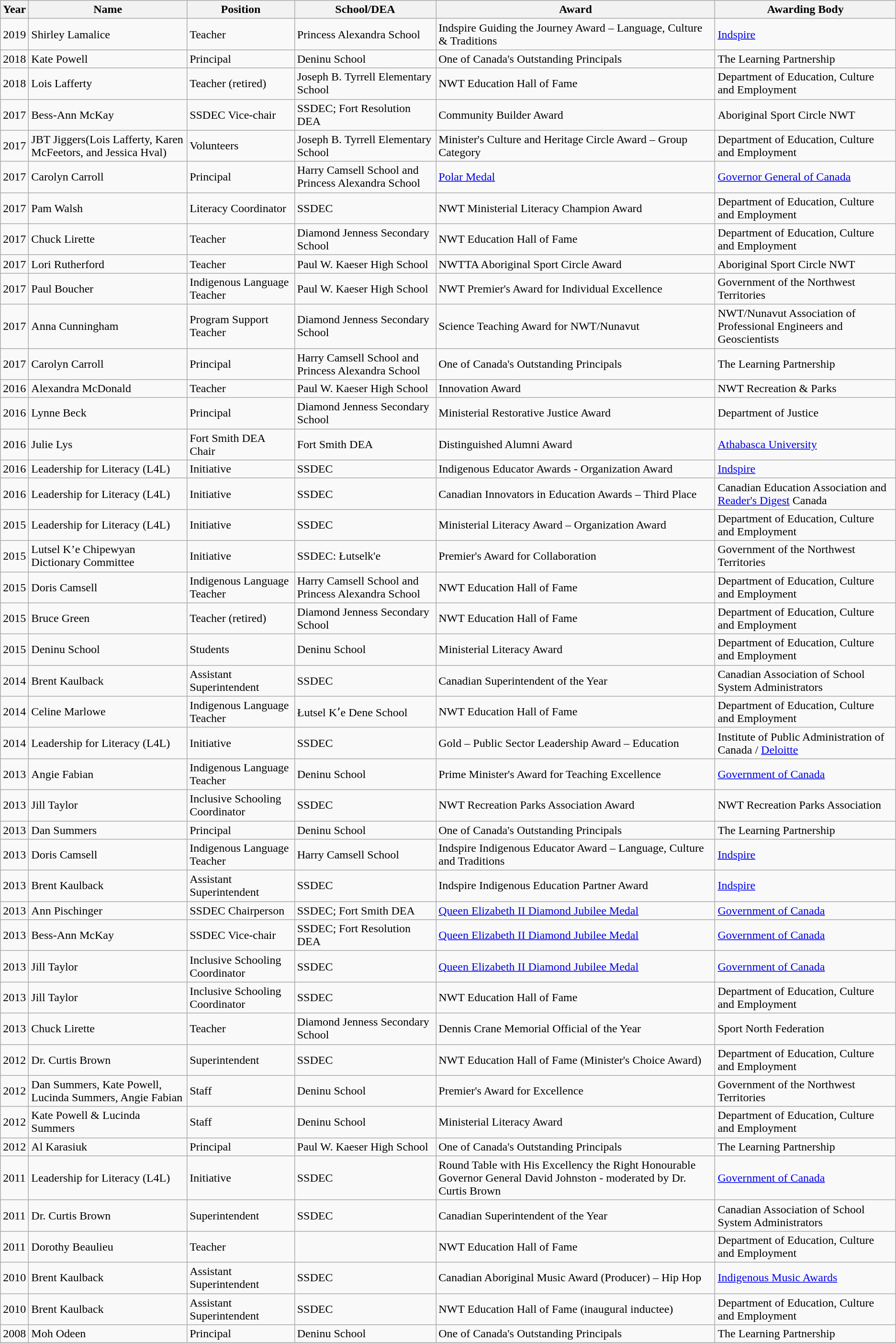<table class="wikitable">
<tr>
<th>Year</th>
<th>Name</th>
<th>Position</th>
<th>School/DEA</th>
<th>Award</th>
<th>Awarding Body</th>
</tr>
<tr>
<td>2019</td>
<td>Shirley Lamalice</td>
<td>Teacher</td>
<td>Princess Alexandra School</td>
<td>Indspire Guiding the Journey Award – Language, Culture & Traditions</td>
<td><a href='#'>Indspire</a></td>
</tr>
<tr>
<td>2018</td>
<td>Kate Powell</td>
<td>Principal</td>
<td>Deninu School</td>
<td>One of Canada's Outstanding Principals</td>
<td>The Learning Partnership</td>
</tr>
<tr>
<td>2018</td>
<td>Lois Lafferty</td>
<td>Teacher (retired)</td>
<td>Joseph B. Tyrrell Elementary School</td>
<td>NWT Education Hall of Fame</td>
<td>Department of Education, Culture and Employment</td>
</tr>
<tr>
<td>2017</td>
<td>Bess-Ann McKay</td>
<td>SSDEC Vice-chair</td>
<td>SSDEC; Fort Resolution DEA</td>
<td>Community Builder Award</td>
<td>Aboriginal Sport Circle NWT</td>
</tr>
<tr>
<td>2017</td>
<td>JBT Jiggers(Lois Lafferty, Karen McFeetors, and Jessica Hval)</td>
<td>Volunteers</td>
<td>Joseph B. Tyrrell Elementary School</td>
<td>Minister's Culture and Heritage Circle Award – Group Category</td>
<td>Department of Education, Culture and Employment</td>
</tr>
<tr>
<td>2017</td>
<td>Carolyn Carroll</td>
<td>Principal</td>
<td>Harry Camsell School and Princess Alexandra School</td>
<td><a href='#'>Polar Medal</a></td>
<td><a href='#'>Governor General of Canada</a></td>
</tr>
<tr>
<td>2017</td>
<td>Pam Walsh</td>
<td>Literacy Coordinator</td>
<td>SSDEC</td>
<td>NWT Ministerial Literacy Champion Award</td>
<td>Department of Education, Culture and Employment</td>
</tr>
<tr>
<td>2017</td>
<td>Chuck Lirette</td>
<td>Teacher</td>
<td>Diamond Jenness Secondary School</td>
<td>NWT Education Hall of Fame</td>
<td>Department of Education, Culture and Employment</td>
</tr>
<tr>
<td>2017</td>
<td>Lori Rutherford</td>
<td>Teacher</td>
<td>Paul W. Kaeser High School</td>
<td>NWTTA Aboriginal Sport Circle Award</td>
<td>Aboriginal Sport Circle NWT</td>
</tr>
<tr>
<td>2017</td>
<td>Paul Boucher</td>
<td>Indigenous Language Teacher</td>
<td>Paul W. Kaeser High School</td>
<td>NWT Premier's Award for Individual Excellence</td>
<td>Government of the Northwest Territories</td>
</tr>
<tr>
<td>2017</td>
<td>Anna Cunningham</td>
<td>Program Support Teacher</td>
<td>Diamond Jenness Secondary School</td>
<td>Science Teaching Award for NWT/Nunavut</td>
<td>NWT/Nunavut Association of Professional Engineers and Geoscientists</td>
</tr>
<tr>
<td>2017</td>
<td>Carolyn Carroll</td>
<td>Principal</td>
<td>Harry Camsell School and Princess Alexandra School</td>
<td>One of Canada's Outstanding Principals</td>
<td>The Learning Partnership</td>
</tr>
<tr>
<td>2016</td>
<td>Alexandra McDonald</td>
<td>Teacher</td>
<td>Paul W. Kaeser High School</td>
<td>Innovation Award</td>
<td>NWT Recreation & Parks</td>
</tr>
<tr>
<td>2016</td>
<td>Lynne Beck</td>
<td>Principal</td>
<td>Diamond Jenness Secondary School</td>
<td>Ministerial Restorative Justice Award</td>
<td>Department of Justice</td>
</tr>
<tr>
<td>2016</td>
<td>Julie Lys</td>
<td>Fort Smith DEA Chair</td>
<td>Fort Smith DEA</td>
<td>Distinguished Alumni Award</td>
<td><a href='#'>Athabasca University</a></td>
</tr>
<tr>
<td>2016</td>
<td>Leadership for Literacy (L4L)</td>
<td>Initiative</td>
<td>SSDEC</td>
<td>Indigenous Educator Awards - Organization Award</td>
<td><a href='#'>Indspire</a></td>
</tr>
<tr>
<td>2016</td>
<td>Leadership for Literacy (L4L)</td>
<td>Initiative</td>
<td>SSDEC</td>
<td>Canadian Innovators in Education Awards – Third Place</td>
<td>Canadian Education Association and <a href='#'>Reader's Digest</a> Canada</td>
</tr>
<tr>
<td>2015</td>
<td>Leadership for Literacy (L4L)</td>
<td>Initiative</td>
<td>SSDEC</td>
<td>Ministerial Literacy Award – Organization Award</td>
<td>Department of Education, Culture and Employment</td>
</tr>
<tr>
<td>2015</td>
<td>Lutsel K’e Chipewyan Dictionary Committee</td>
<td>Initiative</td>
<td>SSDEC: Łutselk'e</td>
<td>Premier's Award for Collaboration</td>
<td>Government of the Northwest Territories</td>
</tr>
<tr>
<td>2015</td>
<td>Doris Camsell</td>
<td>Indigenous Language Teacher</td>
<td>Harry Camsell School and Princess Alexandra School</td>
<td>NWT Education Hall of Fame</td>
<td>Department of Education, Culture and Employment</td>
</tr>
<tr>
<td>2015</td>
<td>Bruce Green</td>
<td>Teacher (retired)</td>
<td>Diamond Jenness Secondary School</td>
<td>NWT Education Hall of Fame</td>
<td>Department of Education, Culture and Employment</td>
</tr>
<tr>
<td>2015</td>
<td>Deninu School</td>
<td>Students</td>
<td>Deninu School</td>
<td>Ministerial Literacy Award</td>
<td>Department of Education, Culture and Employment</td>
</tr>
<tr>
<td>2014</td>
<td>Brent Kaulback</td>
<td>Assistant Superintendent</td>
<td>SSDEC</td>
<td>Canadian Superintendent of the Year</td>
<td>Canadian Association of School System Administrators</td>
</tr>
<tr>
<td>2014</td>
<td>Celine Marlowe</td>
<td>Indigenous Language Teacher</td>
<td>Łutsel Kʼe Dene School</td>
<td>NWT Education Hall of Fame</td>
<td>Department of Education, Culture and Employment</td>
</tr>
<tr>
<td>2014</td>
<td>Leadership for Literacy (L4L)</td>
<td>Initiative</td>
<td>SSDEC</td>
<td>Gold – Public Sector Leadership Award – Education</td>
<td>Institute of Public Administration of Canada / <a href='#'>Deloitte</a></td>
</tr>
<tr>
<td>2013</td>
<td>Angie Fabian</td>
<td>Indigenous Language Teacher</td>
<td>Deninu School</td>
<td>Prime Minister's Award for Teaching Excellence</td>
<td><a href='#'>Government of Canada</a></td>
</tr>
<tr>
<td>2013</td>
<td>Jill Taylor</td>
<td>Inclusive Schooling Coordinator</td>
<td>SSDEC</td>
<td>NWT Recreation Parks Association Award</td>
<td>NWT Recreation Parks Association</td>
</tr>
<tr>
<td>2013</td>
<td>Dan Summers</td>
<td>Principal</td>
<td>Deninu School</td>
<td>One of Canada's Outstanding Principals</td>
<td>The Learning Partnership</td>
</tr>
<tr>
<td>2013</td>
<td>Doris Camsell</td>
<td>Indigenous Language Teacher</td>
<td>Harry Camsell School</td>
<td>Indspire Indigenous Educator Award – Language, Culture and Traditions</td>
<td><a href='#'>Indspire</a></td>
</tr>
<tr>
<td>2013</td>
<td>Brent Kaulback</td>
<td>Assistant Superintendent</td>
<td>SSDEC</td>
<td>Indspire Indigenous Education Partner Award</td>
<td><a href='#'>Indspire</a></td>
</tr>
<tr>
<td>2013</td>
<td>Ann Pischinger</td>
<td>SSDEC Chairperson</td>
<td>SSDEC; Fort Smith DEA</td>
<td><a href='#'>Queen Elizabeth II Diamond Jubilee Medal</a></td>
<td><a href='#'>Government of Canada</a></td>
</tr>
<tr>
<td>2013</td>
<td>Bess-Ann McKay</td>
<td>SSDEC Vice-chair</td>
<td>SSDEC; Fort Resolution DEA</td>
<td><a href='#'>Queen Elizabeth II Diamond Jubilee Medal</a></td>
<td><a href='#'>Government of Canada</a></td>
</tr>
<tr>
<td>2013</td>
<td>Jill Taylor</td>
<td>Inclusive Schooling Coordinator</td>
<td>SSDEC</td>
<td><a href='#'>Queen Elizabeth II Diamond Jubilee Medal</a></td>
<td><a href='#'>Government of Canada</a></td>
</tr>
<tr>
<td>2013</td>
<td>Jill Taylor</td>
<td>Inclusive Schooling Coordinator</td>
<td>SSDEC</td>
<td>NWT Education Hall of Fame</td>
<td>Department of Education, Culture and Employment</td>
</tr>
<tr>
<td>2013</td>
<td>Chuck Lirette</td>
<td>Teacher</td>
<td>Diamond Jenness Secondary School</td>
<td>Dennis Crane Memorial Official of the Year</td>
<td>Sport North Federation</td>
</tr>
<tr>
<td>2012</td>
<td>Dr. Curtis Brown</td>
<td>Superintendent</td>
<td>SSDEC</td>
<td>NWT Education Hall of Fame (Minister's Choice Award)</td>
<td>Department of Education, Culture and Employment</td>
</tr>
<tr>
<td>2012</td>
<td>Dan Summers, Kate Powell, Lucinda Summers, Angie Fabian</td>
<td>Staff</td>
<td>Deninu School</td>
<td>Premier's Award for Excellence</td>
<td>Government of the Northwest Territories</td>
</tr>
<tr>
<td>2012</td>
<td>Kate Powell & Lucinda Summers</td>
<td>Staff</td>
<td>Deninu School</td>
<td>Ministerial Literacy Award</td>
<td>Department of Education, Culture and Employment</td>
</tr>
<tr>
<td>2012</td>
<td>Al Karasiuk</td>
<td>Principal</td>
<td>Paul W. Kaeser High School</td>
<td>One of Canada's Outstanding Principals</td>
<td>The Learning Partnership</td>
</tr>
<tr>
<td>2011</td>
<td>Leadership for Literacy (L4L)</td>
<td>Initiative</td>
<td>SSDEC</td>
<td>Round Table with His Excellency the Right Honourable Governor General David Johnston - moderated by Dr. Curtis Brown</td>
<td><a href='#'>Government of Canada</a></td>
</tr>
<tr>
<td>2011</td>
<td>Dr. Curtis Brown</td>
<td>Superintendent</td>
<td>SSDEC</td>
<td>Canadian Superintendent of the Year</td>
<td>Canadian Association of School System Administrators</td>
</tr>
<tr>
<td>2011</td>
<td>Dorothy Beaulieu</td>
<td>Teacher</td>
<td></td>
<td>NWT Education Hall of Fame</td>
<td>Department of Education, Culture and Employment</td>
</tr>
<tr>
<td>2010</td>
<td>Brent Kaulback</td>
<td>Assistant Superintendent</td>
<td>SSDEC</td>
<td>Canadian Aboriginal Music Award (Producer) – Hip Hop</td>
<td><a href='#'>Indigenous Music Awards</a></td>
</tr>
<tr>
<td>2010</td>
<td>Brent Kaulback</td>
<td>Assistant Superintendent</td>
<td>SSDEC</td>
<td>NWT Education Hall of Fame (inaugural inductee)</td>
<td>Department of Education, Culture and Employment</td>
</tr>
<tr>
<td>2008</td>
<td>Moh Odeen</td>
<td>Principal</td>
<td>Deninu School</td>
<td>One of Canada's Outstanding Principals</td>
<td>The Learning Partnership</td>
</tr>
</table>
